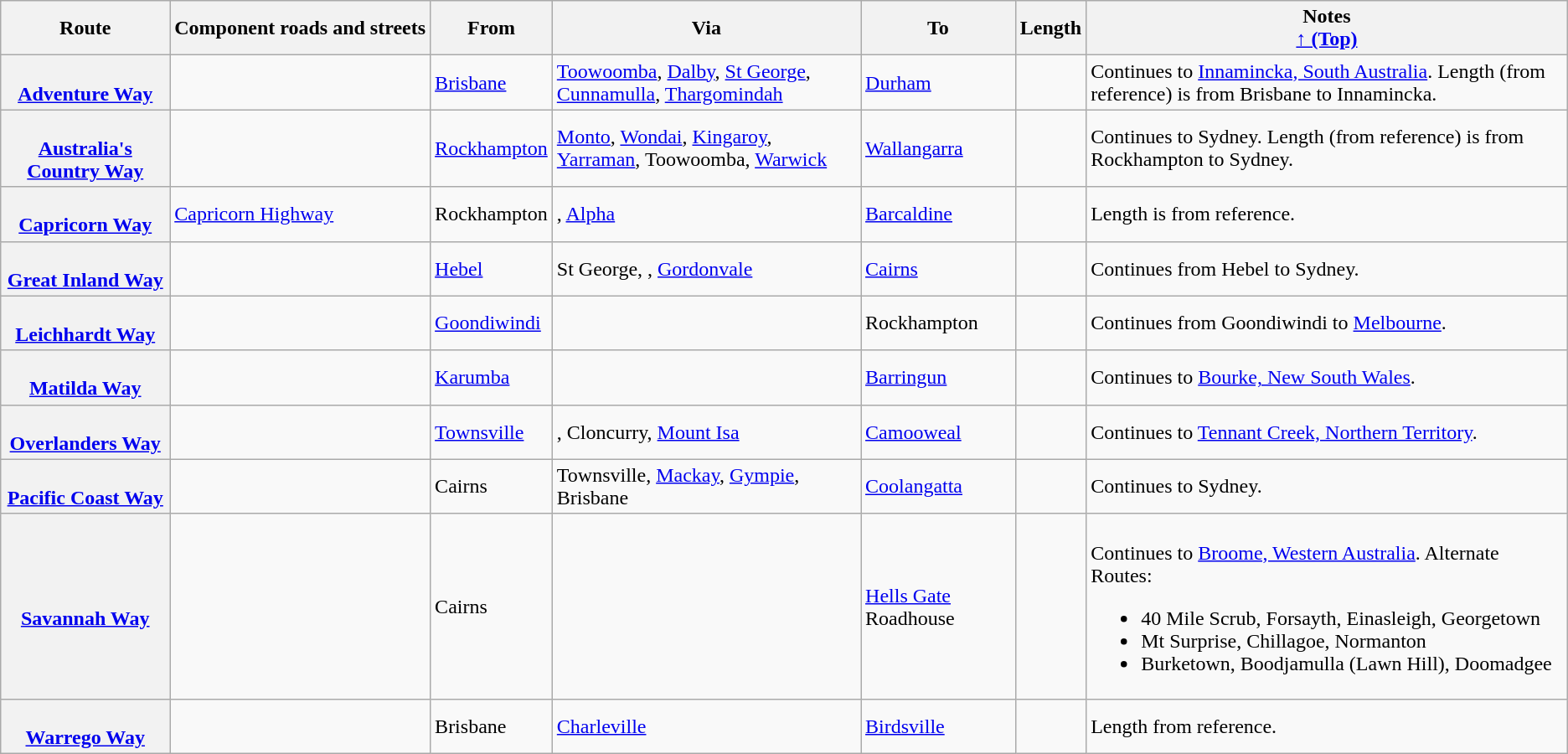<table class="wikitable">
<tr>
<th scope="col">Route</th>
<th scope="col">Component roads and streets</th>
<th scope="col">From</th>
<th scope="col">Via</th>
<th scope="col">To</th>
<th scope="col">Length</th>
<th scope="col">Notes <br><a href='#'>↑ (Top)</a></th>
</tr>
<tr>
<th> <br> <a href='#'>Adventure Way</a></th>
<td></td>
<td><a href='#'>Brisbane</a></td>
<td><a href='#'>Toowoomba</a>, <a href='#'>Dalby</a>, <a href='#'>St George</a>, <a href='#'>Cunnamulla</a>, <a href='#'>Thargomindah</a></td>
<td><a href='#'>Durham</a></td>
<td></td>
<td>Continues to <a href='#'>Innamincka, South Australia</a>. Length (from reference) is from Brisbane to Innamincka.</td>
</tr>
<tr>
<th> <br> <a href='#'>Australia's Country Way</a></th>
<td></td>
<td><a href='#'>Rockhampton</a></td>
<td><a href='#'>Monto</a>, <a href='#'>Wondai</a>, <a href='#'>Kingaroy</a>, <a href='#'>Yarraman</a>, Toowoomba, <a href='#'>Warwick</a></td>
<td><a href='#'>Wallangarra</a></td>
<td></td>
<td>Continues to Sydney. Length (from reference) is from Rockhampton to Sydney.</td>
</tr>
<tr>
<th> <br> <a href='#'>Capricorn Way</a></th>
<td><a href='#'>Capricorn Highway</a></td>
<td>Rockhampton</td>
<td>, <a href='#'>Alpha</a></td>
<td><a href='#'>Barcaldine</a></td>
<td></td>
<td>Length is from reference.</td>
</tr>
<tr>
<th> <br> <a href='#'>Great Inland Way</a></th>
<td></td>
<td><a href='#'>Hebel</a></td>
<td>St George, , <a href='#'>Gordonvale</a></td>
<td><a href='#'>Cairns</a></td>
<td></td>
<td>Continues from Hebel to Sydney.</td>
</tr>
<tr>
<th> <br> <a href='#'>Leichhardt Way</a></th>
<td></td>
<td><a href='#'>Goondiwindi</a></td>
<td></td>
<td>Rockhampton</td>
<td></td>
<td>Continues from Goondiwindi to <a href='#'>Melbourne</a>.</td>
</tr>
<tr>
<th> <br> <a href='#'>Matilda Way</a></th>
<td></td>
<td><a href='#'>Karumba</a></td>
<td></td>
<td><a href='#'>Barringun</a></td>
<td></td>
<td>Continues to <a href='#'>Bourke, New South Wales</a>.</td>
</tr>
<tr>
<th> <br> <a href='#'>Overlanders Way</a></th>
<td></td>
<td><a href='#'>Townsville</a></td>
<td>, Cloncurry, <a href='#'>Mount Isa</a></td>
<td><a href='#'>Camooweal</a></td>
<td></td>
<td>Continues to <a href='#'>Tennant Creek, Northern Territory</a>.</td>
</tr>
<tr>
<th> <br> <a href='#'>Pacific Coast Way</a></th>
<td></td>
<td>Cairns</td>
<td>Townsville, <a href='#'>Mackay</a>, <a href='#'>Gympie</a>, Brisbane</td>
<td><a href='#'>Coolangatta</a></td>
<td></td>
<td>Continues to Sydney.</td>
</tr>
<tr>
<th> <br> <a href='#'>Savannah Way</a></th>
<td></td>
<td>Cairns </td>
<td></td>
<td><a href='#'>Hells Gate</a> Roadhouse </td>
<td></td>
<td><br>Continues to <a href='#'>Broome, Western Australia</a>.
Alternate Routes:<ul><li>40 Mile Scrub, Forsayth, Einasleigh, Georgetown</li><li>Mt Surprise, Chillagoe, Normanton</li><li>Burketown, Boodjamulla (Lawn Hill), Doomadgee</li></ul></td>
</tr>
<tr>
<th> <br> <a href='#'>Warrego Way</a></th>
<td></td>
<td>Brisbane</td>
<td><a href='#'>Charleville</a></td>
<td><a href='#'>Birdsville</a></td>
<td></td>
<td>Length from reference.</td>
</tr>
</table>
